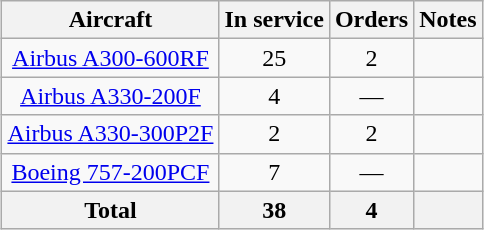<table class="wikitable" style="margin:0.5em auto; text-align:center">
<tr>
<th>Aircraft</th>
<th>In service</th>
<th>Orders</th>
<th>Notes</th>
</tr>
<tr>
<td><a href='#'>Airbus A300-600RF</a></td>
<td>25</td>
<td>2</td>
<td></td>
</tr>
<tr>
<td><a href='#'>Airbus A330-200F</a></td>
<td>4</td>
<td>—</td>
<td></td>
</tr>
<tr>
<td><a href='#'>Airbus A330-300P2F</a></td>
<td>2</td>
<td>2</td>
<td></td>
</tr>
<tr>
<td><a href='#'>Boeing 757-200PCF</a></td>
<td>7</td>
<td>—</td>
<td></td>
</tr>
<tr>
<th>Total</th>
<th>38</th>
<th>4</th>
<th colspan=2></th>
</tr>
</table>
